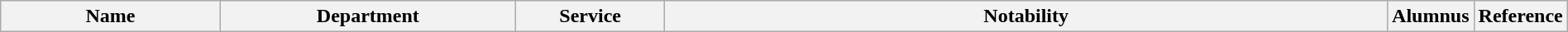<table class="wikitable sortable" style="width:100%">
<tr>
<th style="width:15%;">Name</th>
<th style="width:20%;">Department</th>
<th style="width:10%;">Service</th>
<th style="width:50%;" class="unsortable">Notability</th>
<th style="width:5%;">Alumnus</th>
<th style="width:*;" class="unsortable">Reference</th>
</tr>
</table>
